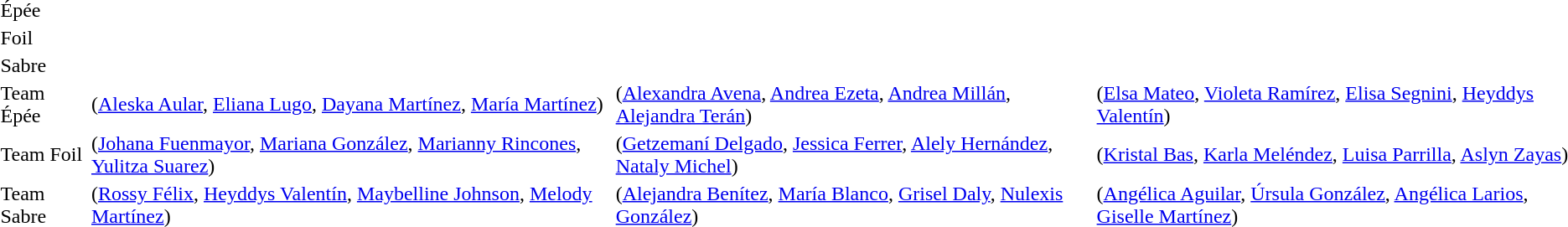<table>
<tr>
<td>Épée</td>
<td></td>
<td></td>
<td><br></td>
</tr>
<tr>
<td>Foil</td>
<td></td>
<td></td>
<td><br></td>
</tr>
<tr>
<td>Sabre</td>
<td></td>
<td></td>
<td><br></td>
</tr>
<tr>
<td>Team Épée</td>
<td> (<a href='#'>Aleska Aular</a>, <a href='#'>Eliana Lugo</a>, <a href='#'>Dayana Martínez</a>, <a href='#'>María Martínez</a>)</td>
<td> (<a href='#'>Alexandra Avena</a>, <a href='#'>Andrea Ezeta</a>, <a href='#'>Andrea Millán</a>, <a href='#'>Alejandra Terán</a>)</td>
<td> (<a href='#'>Elsa Mateo</a>, <a href='#'>Violeta Ramírez</a>, <a href='#'>Elisa Segnini</a>, <a href='#'>Heyddys Valentín</a>)</td>
</tr>
<tr>
<td>Team Foil</td>
<td> (<a href='#'>Johana Fuenmayor</a>, <a href='#'>Mariana González</a>, <a href='#'>Marianny Rincones</a>, <a href='#'>Yulitza Suarez</a>)</td>
<td> (<a href='#'>Getzemaní Delgado</a>, <a href='#'>Jessica Ferrer</a>, <a href='#'>Alely Hernández</a>, <a href='#'>Nataly Michel</a>)</td>
<td> (<a href='#'>Kristal Bas</a>, <a href='#'>Karla Meléndez</a>, <a href='#'>Luisa Parrilla</a>, <a href='#'>Aslyn Zayas</a>)</td>
</tr>
<tr>
<td>Team Sabre</td>
<td> (<a href='#'>Rossy Félix</a>, <a href='#'>Heyddys Valentín</a>, <a href='#'>Maybelline Johnson</a>, <a href='#'>Melody Martínez</a>)</td>
<td> (<a href='#'>Alejandra Benítez</a>, <a href='#'>María Blanco</a>, <a href='#'>Grisel Daly</a>, <a href='#'>Nulexis González</a>)</td>
<td> (<a href='#'>Angélica Aguilar</a>, <a href='#'>Úrsula González</a>, <a href='#'>Angélica Larios</a>, <a href='#'>Giselle Martínez</a>)</td>
</tr>
<tr>
</tr>
</table>
